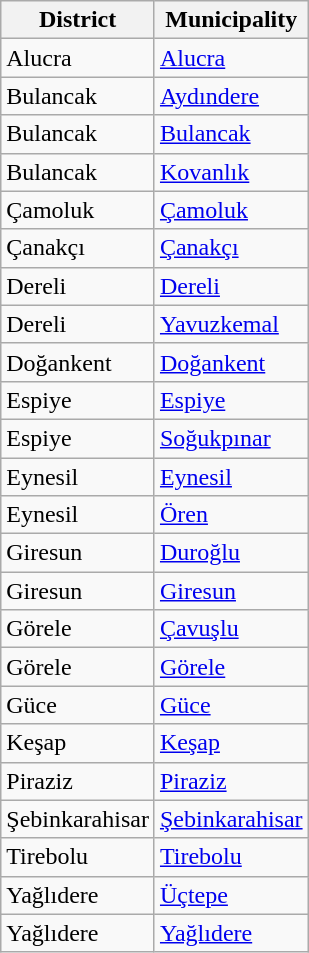<table class="sortable wikitable">
<tr>
<th>District</th>
<th>Municipality</th>
</tr>
<tr>
<td>Alucra</td>
<td><a href='#'>Alucra</a></td>
</tr>
<tr>
<td>Bulancak</td>
<td><a href='#'>Aydındere</a></td>
</tr>
<tr>
<td>Bulancak</td>
<td><a href='#'>Bulancak</a></td>
</tr>
<tr>
<td>Bulancak</td>
<td><a href='#'>Kovanlık</a></td>
</tr>
<tr>
<td>Çamoluk</td>
<td><a href='#'>Çamoluk</a></td>
</tr>
<tr>
<td>Çanakçı</td>
<td><a href='#'>Çanakçı</a></td>
</tr>
<tr>
<td>Dereli</td>
<td><a href='#'>Dereli</a></td>
</tr>
<tr>
<td>Dereli</td>
<td><a href='#'>Yavuzkemal</a></td>
</tr>
<tr>
<td>Doğankent</td>
<td><a href='#'>Doğankent</a></td>
</tr>
<tr>
<td>Espiye</td>
<td><a href='#'>Espiye</a></td>
</tr>
<tr>
<td>Espiye</td>
<td><a href='#'>Soğukpınar</a></td>
</tr>
<tr>
<td>Eynesil</td>
<td><a href='#'>Eynesil</a></td>
</tr>
<tr>
<td>Eynesil</td>
<td><a href='#'>Ören</a></td>
</tr>
<tr>
<td>Giresun</td>
<td><a href='#'>Duroğlu</a></td>
</tr>
<tr>
<td>Giresun</td>
<td><a href='#'>Giresun</a></td>
</tr>
<tr>
<td>Görele</td>
<td><a href='#'>Çavuşlu</a></td>
</tr>
<tr>
<td>Görele</td>
<td><a href='#'>Görele</a></td>
</tr>
<tr>
<td>Güce</td>
<td><a href='#'>Güce</a></td>
</tr>
<tr>
<td>Keşap</td>
<td><a href='#'>Keşap</a></td>
</tr>
<tr>
<td>Piraziz</td>
<td><a href='#'>Piraziz</a></td>
</tr>
<tr>
<td>Şebinkarahisar</td>
<td><a href='#'>Şebinkarahisar</a></td>
</tr>
<tr>
<td>Tirebolu</td>
<td><a href='#'>Tirebolu</a></td>
</tr>
<tr>
<td>Yağlıdere</td>
<td><a href='#'>Üçtepe</a></td>
</tr>
<tr>
<td>Yağlıdere</td>
<td><a href='#'>Yağlıdere</a></td>
</tr>
</table>
